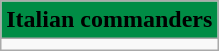<table class="wikitable floatright">
<tr>
<th style="background:#008C45;">Italian commanders</th>
</tr>
<tr>
<td></td>
</tr>
</table>
